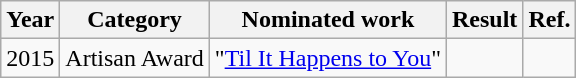<table class="wikitable">
<tr>
<th>Year</th>
<th>Category</th>
<th>Nominated work</th>
<th>Result</th>
<th>Ref.</th>
</tr>
<tr>
<td>2015</td>
<td>Artisan Award</td>
<td>"<a href='#'>Til It Happens to You</a>" </td>
<td></td>
<td align="center"></td>
</tr>
</table>
